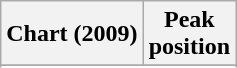<table class="wikitable">
<tr>
<th align="center">Chart (2009)</th>
<th align="center">Peak<br>position</th>
</tr>
<tr>
</tr>
<tr>
</tr>
<tr>
</tr>
</table>
